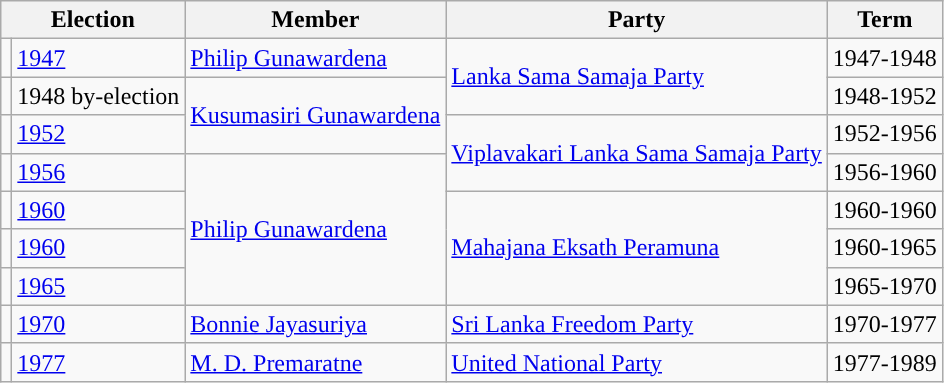<table class="wikitable">
<tr>
<th colspan="2">Election</th>
<th>Member</th>
<th>Party</th>
<th>Term</th>
</tr>
<tr>
<td style="background-color: "></td>
<td><a href='#'>1947</a></td>
<td><a href='#'>Philip Gunawardena</a></td>
<td rowspan=2><a href='#'>Lanka Sama Samaja Party</a></td>
<td>1947-1948</td>
</tr>
<tr>
<td style="background-color: "></td>
<td>1948 by-election</td>
<td rowspan=2><a href='#'>Kusumasiri Gunawardena</a></td>
<td>1948-1952</td>
</tr>
<tr>
<td style="background-color: "></td>
<td><a href='#'>1952</a></td>
<td rowspan=2><a href='#'>Viplavakari Lanka Sama Samaja Party</a></td>
<td>1952-1956</td>
</tr>
<tr>
<td style="background-color: "></td>
<td><a href='#'>1956</a></td>
<td rowspan=4><a href='#'>Philip Gunawardena</a></td>
<td>1956-1960</td>
</tr>
<tr>
<td style="background-color: "></td>
<td><a href='#'>1960</a></td>
<td rowspan=3><a href='#'>Mahajana Eksath Peramuna</a></td>
<td>1960-1960</td>
</tr>
<tr>
<td style="background-color: "></td>
<td><a href='#'>1960</a></td>
<td>1960-1965</td>
</tr>
<tr>
<td style="background-color: "></td>
<td><a href='#'>1965</a></td>
<td>1965-1970</td>
</tr>
<tr>
<td style="background-color: "></td>
<td><a href='#'>1970</a></td>
<td><a href='#'>Bonnie Jayasuriya</a></td>
<td><a href='#'>Sri Lanka Freedom Party</a></td>
<td>1970-1977</td>
</tr>
<tr>
<td style="background-color: "></td>
<td><a href='#'>1977</a></td>
<td><a href='#'>M. D. Premaratne</a></td>
<td><a href='#'>United National Party</a></td>
<td>1977-1989</td>
</tr>
</table>
